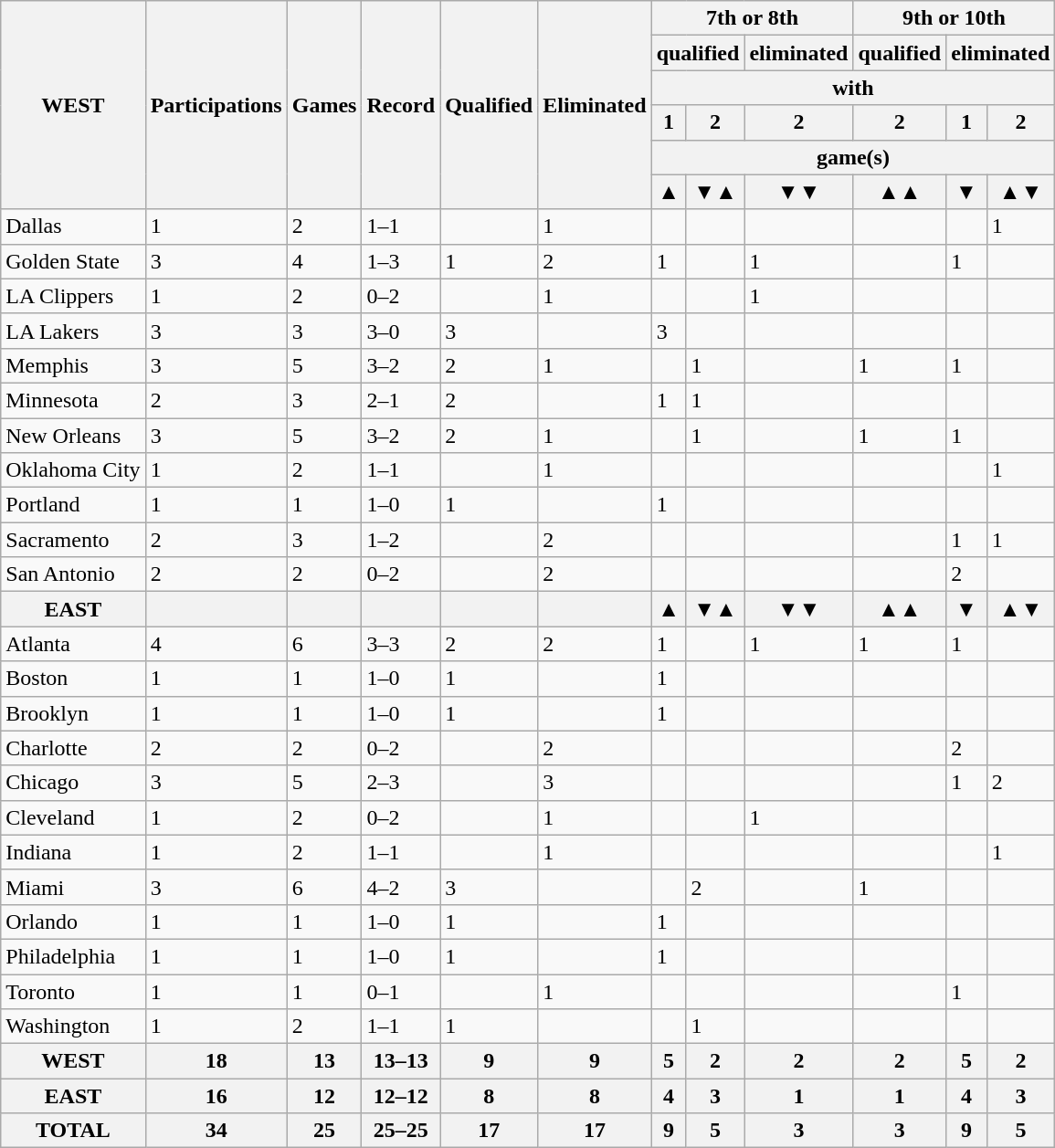<table class="wikitable">
<tr>
<th rowspan="6">WEST</th>
<th rowspan="6">Participations</th>
<th rowspan="6">Games</th>
<th rowspan="6">Record</th>
<th rowspan="6">Qualified</th>
<th rowspan="6">Eliminated</th>
<th colspan="3">7th or 8th</th>
<th colspan="3">9th or 10th</th>
</tr>
<tr>
<th colspan="2">qualified</th>
<th>eliminated</th>
<th>qualified</th>
<th colspan="2">eliminated</th>
</tr>
<tr>
<th colspan="6">with</th>
</tr>
<tr>
<th>1</th>
<th>2</th>
<th>2</th>
<th>2</th>
<th>1</th>
<th>2</th>
</tr>
<tr>
<th colspan="6">game(s)</th>
</tr>
<tr>
<th>▲</th>
<th>▼▲</th>
<th>▼▼</th>
<th>▲▲</th>
<th>▼</th>
<th>▲▼</th>
</tr>
<tr>
<td>Dallas</td>
<td>1</td>
<td>2</td>
<td>1–1</td>
<td></td>
<td>1</td>
<td></td>
<td></td>
<td></td>
<td></td>
<td></td>
<td>1</td>
</tr>
<tr>
<td>Golden State</td>
<td>3</td>
<td>4</td>
<td>1–3</td>
<td>1</td>
<td>2</td>
<td>1</td>
<td></td>
<td>1</td>
<td></td>
<td>1</td>
<td></td>
</tr>
<tr>
<td>LA Clippers</td>
<td>1</td>
<td>2</td>
<td>0–2</td>
<td></td>
<td>1</td>
<td></td>
<td></td>
<td>1</td>
<td></td>
<td></td>
<td></td>
</tr>
<tr>
<td>LA Lakers</td>
<td>3</td>
<td>3</td>
<td>3–0</td>
<td>3</td>
<td></td>
<td>3</td>
<td></td>
<td></td>
<td></td>
<td></td>
<td></td>
</tr>
<tr>
<td>Memphis</td>
<td>3</td>
<td>5</td>
<td>3–2</td>
<td>2</td>
<td>1</td>
<td></td>
<td>1</td>
<td></td>
<td>1</td>
<td>1</td>
<td></td>
</tr>
<tr>
<td>Minnesota</td>
<td>2</td>
<td>3</td>
<td>2–1</td>
<td>2</td>
<td></td>
<td>1</td>
<td>1</td>
<td></td>
<td></td>
<td></td>
<td></td>
</tr>
<tr>
<td>New Orleans</td>
<td>3</td>
<td>5</td>
<td>3–2</td>
<td>2</td>
<td>1</td>
<td></td>
<td>1</td>
<td></td>
<td>1</td>
<td>1</td>
<td></td>
</tr>
<tr>
<td>Oklahoma City</td>
<td>1</td>
<td>2</td>
<td>1–1</td>
<td></td>
<td>1</td>
<td></td>
<td></td>
<td></td>
<td></td>
<td></td>
<td>1</td>
</tr>
<tr>
<td>Portland</td>
<td>1</td>
<td>1</td>
<td>1–0</td>
<td>1</td>
<td></td>
<td>1</td>
<td></td>
<td></td>
<td></td>
<td></td>
<td></td>
</tr>
<tr>
<td>Sacramento</td>
<td>2</td>
<td>3</td>
<td>1–2</td>
<td></td>
<td>2</td>
<td></td>
<td></td>
<td></td>
<td></td>
<td>1</td>
<td>1</td>
</tr>
<tr>
<td>San Antonio</td>
<td>2</td>
<td>2</td>
<td>0–2</td>
<td></td>
<td>2</td>
<td></td>
<td></td>
<td></td>
<td></td>
<td>2</td>
<td></td>
</tr>
<tr>
<th>EAST</th>
<th></th>
<th></th>
<th></th>
<th></th>
<th></th>
<th>▲</th>
<th>▼▲</th>
<th>▼▼</th>
<th>▲▲</th>
<th>▼</th>
<th>▲▼</th>
</tr>
<tr>
<td>Atlanta</td>
<td>4</td>
<td>6</td>
<td>3–3</td>
<td>2</td>
<td>2</td>
<td>1</td>
<td></td>
<td>1</td>
<td>1</td>
<td>1</td>
<td></td>
</tr>
<tr>
<td>Boston</td>
<td>1</td>
<td>1</td>
<td>1–0</td>
<td>1</td>
<td></td>
<td>1</td>
<td></td>
<td></td>
<td></td>
<td></td>
<td></td>
</tr>
<tr>
<td>Brooklyn</td>
<td>1</td>
<td>1</td>
<td>1–0</td>
<td>1</td>
<td></td>
<td>1</td>
<td></td>
<td></td>
<td></td>
<td></td>
<td></td>
</tr>
<tr>
<td>Charlotte</td>
<td>2</td>
<td>2</td>
<td>0–2</td>
<td></td>
<td>2</td>
<td></td>
<td></td>
<td></td>
<td></td>
<td>2</td>
<td></td>
</tr>
<tr>
<td>Chicago</td>
<td>3</td>
<td>5</td>
<td>2–3</td>
<td></td>
<td>3</td>
<td></td>
<td></td>
<td></td>
<td></td>
<td>1</td>
<td>2</td>
</tr>
<tr>
<td>Cleveland</td>
<td>1</td>
<td>2</td>
<td>0–2</td>
<td></td>
<td>1</td>
<td></td>
<td></td>
<td>1</td>
<td></td>
<td></td>
<td></td>
</tr>
<tr>
<td>Indiana</td>
<td>1</td>
<td>2</td>
<td>1–1</td>
<td></td>
<td>1</td>
<td></td>
<td></td>
<td></td>
<td></td>
<td></td>
<td>1</td>
</tr>
<tr>
<td>Miami</td>
<td>3</td>
<td>6</td>
<td>4–2</td>
<td>3</td>
<td></td>
<td></td>
<td>2</td>
<td></td>
<td>1</td>
<td></td>
<td></td>
</tr>
<tr>
<td>Orlando</td>
<td>1</td>
<td>1</td>
<td>1–0</td>
<td>1</td>
<td></td>
<td>1</td>
<td></td>
<td></td>
<td></td>
<td></td>
<td></td>
</tr>
<tr>
<td>Philadelphia</td>
<td>1</td>
<td>1</td>
<td>1–0</td>
<td>1</td>
<td></td>
<td>1</td>
<td></td>
<td></td>
<td></td>
<td></td>
<td></td>
</tr>
<tr>
<td>Toronto</td>
<td>1</td>
<td>1</td>
<td>0–1</td>
<td></td>
<td>1</td>
<td></td>
<td></td>
<td></td>
<td></td>
<td>1</td>
<td></td>
</tr>
<tr>
<td>Washington</td>
<td>1</td>
<td>2</td>
<td>1–1</td>
<td>1</td>
<td></td>
<td></td>
<td>1</td>
<td></td>
<td></td>
<td></td>
<td></td>
</tr>
<tr>
<th>WEST</th>
<th>18</th>
<th>13</th>
<th>13–13</th>
<th>9</th>
<th>9</th>
<th>5</th>
<th>2</th>
<th>2</th>
<th>2</th>
<th>5</th>
<th>2</th>
</tr>
<tr>
<th>EAST</th>
<th>16</th>
<th>12</th>
<th>12–12</th>
<th>8</th>
<th>8</th>
<th>4</th>
<th>3</th>
<th>1</th>
<th>1</th>
<th>4</th>
<th>3</th>
</tr>
<tr>
<th>TOTAL</th>
<th>34</th>
<th>25</th>
<th>25–25</th>
<th>17</th>
<th>17</th>
<th>9</th>
<th>5</th>
<th>3</th>
<th>3</th>
<th>9</th>
<th>5</th>
</tr>
</table>
